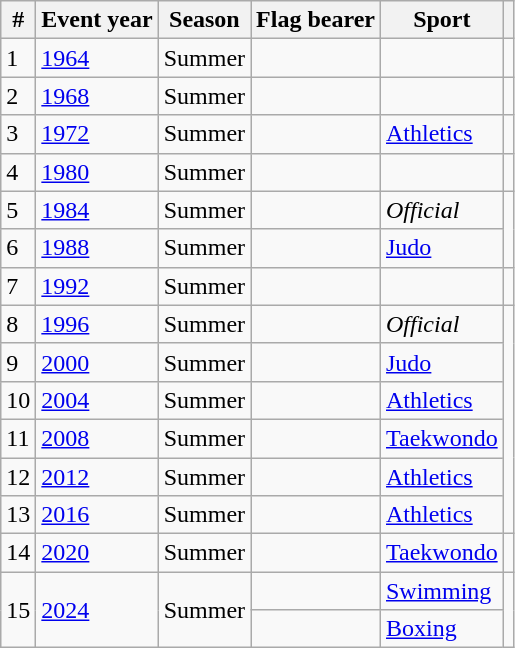<table class="wikitable sortable">
<tr>
<th>#</th>
<th>Event year</th>
<th>Season</th>
<th>Flag bearer</th>
<th>Sport</th>
<th></th>
</tr>
<tr>
<td>1</td>
<td><a href='#'>1964</a></td>
<td>Summer</td>
<td></td>
<td></td>
<td></td>
</tr>
<tr>
<td>2</td>
<td><a href='#'>1968</a></td>
<td>Summer</td>
<td></td>
<td></td>
<td></td>
</tr>
<tr>
<td>3</td>
<td><a href='#'>1972</a></td>
<td>Summer</td>
<td></td>
<td><a href='#'>Athletics</a></td>
<td></td>
</tr>
<tr>
<td>4</td>
<td><a href='#'>1980</a></td>
<td>Summer</td>
<td></td>
<td></td>
<td></td>
</tr>
<tr>
<td>5</td>
<td><a href='#'>1984</a></td>
<td>Summer</td>
<td></td>
<td><em>Official</em></td>
<td rowspan=2></td>
</tr>
<tr>
<td>6</td>
<td><a href='#'>1988</a></td>
<td>Summer</td>
<td></td>
<td><a href='#'>Judo</a></td>
</tr>
<tr>
<td>7</td>
<td><a href='#'>1992</a></td>
<td>Summer</td>
<td></td>
<td></td>
<td></td>
</tr>
<tr>
<td>8</td>
<td><a href='#'>1996</a></td>
<td>Summer</td>
<td></td>
<td><em>Official</em></td>
<td rowspan=6></td>
</tr>
<tr>
<td>9</td>
<td><a href='#'>2000</a></td>
<td>Summer</td>
<td></td>
<td><a href='#'>Judo</a></td>
</tr>
<tr>
<td>10</td>
<td><a href='#'>2004</a></td>
<td>Summer</td>
<td></td>
<td><a href='#'>Athletics</a></td>
</tr>
<tr>
<td>11</td>
<td><a href='#'>2008</a></td>
<td>Summer</td>
<td></td>
<td><a href='#'>Taekwondo</a></td>
</tr>
<tr>
<td>12</td>
<td><a href='#'>2012</a></td>
<td>Summer</td>
<td></td>
<td><a href='#'>Athletics</a></td>
</tr>
<tr>
<td>13</td>
<td><a href='#'>2016</a></td>
<td>Summer</td>
<td></td>
<td><a href='#'>Athletics</a></td>
</tr>
<tr>
<td>14</td>
<td><a href='#'>2020</a></td>
<td>Summer</td>
<td></td>
<td><a href='#'>Taekwondo</a></td>
<td></td>
</tr>
<tr>
<td rowspan=2>15</td>
<td rowspan=2><a href='#'>2024</a></td>
<td rowspan=2>Summer</td>
<td></td>
<td><a href='#'>Swimming</a></td>
<td rowspan=2></td>
</tr>
<tr>
<td></td>
<td><a href='#'>Boxing</a></td>
</tr>
</table>
